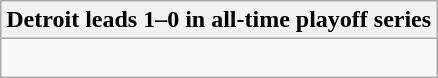<table class="wikitable collapsible collapsed">
<tr>
<th>Detroit leads 1–0 in all-time playoff series</th>
</tr>
<tr>
<td><br></td>
</tr>
</table>
